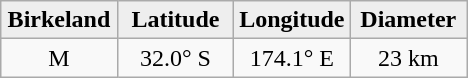<table class="wikitable">
<tr>
<th style="width:25%; background:#eee;">Birkeland</th>
<th style="width:25%; background:#eee;">Latitude</th>
<th style="width:25%; background:#eee;">Longitude</th>
<th style="width:25%; background:#eee;">Diameter</th>
</tr>
<tr style="text-align:center;">
<td>M</td>
<td>32.0° S</td>
<td>174.1° E</td>
<td>23 km</td>
</tr>
</table>
